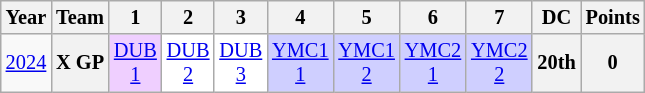<table class="wikitable" style="text-align:center; font-size:85%">
<tr>
<th>Year</th>
<th>Team</th>
<th>1</th>
<th>2</th>
<th>3</th>
<th>4</th>
<th>5</th>
<th>6</th>
<th>7</th>
<th>DC</th>
<th>Points</th>
</tr>
<tr>
<td><a href='#'>2024</a></td>
<th>X GP</th>
<td style="background:#EFCFFF;"><a href='#'>DUB<br>1</a><br></td>
<td style="background:#FFFFFF;"><a href='#'>DUB<br>2</a><br></td>
<td style="background:#FFFFFF;"><a href='#'>DUB<br>3</a><br></td>
<td style="background:#CFCFFF;"><a href='#'>YMC1<br>1</a><br></td>
<td style="background:#CFCFFF;"><a href='#'>YMC1<br>2</a><br></td>
<td style="background:#CFCFFF;"><a href='#'>YMC2<br>1</a><br></td>
<td style="background:#CFCFFF;"><a href='#'>YMC2<br>2</a><br></td>
<th>20th</th>
<th>0</th>
</tr>
</table>
